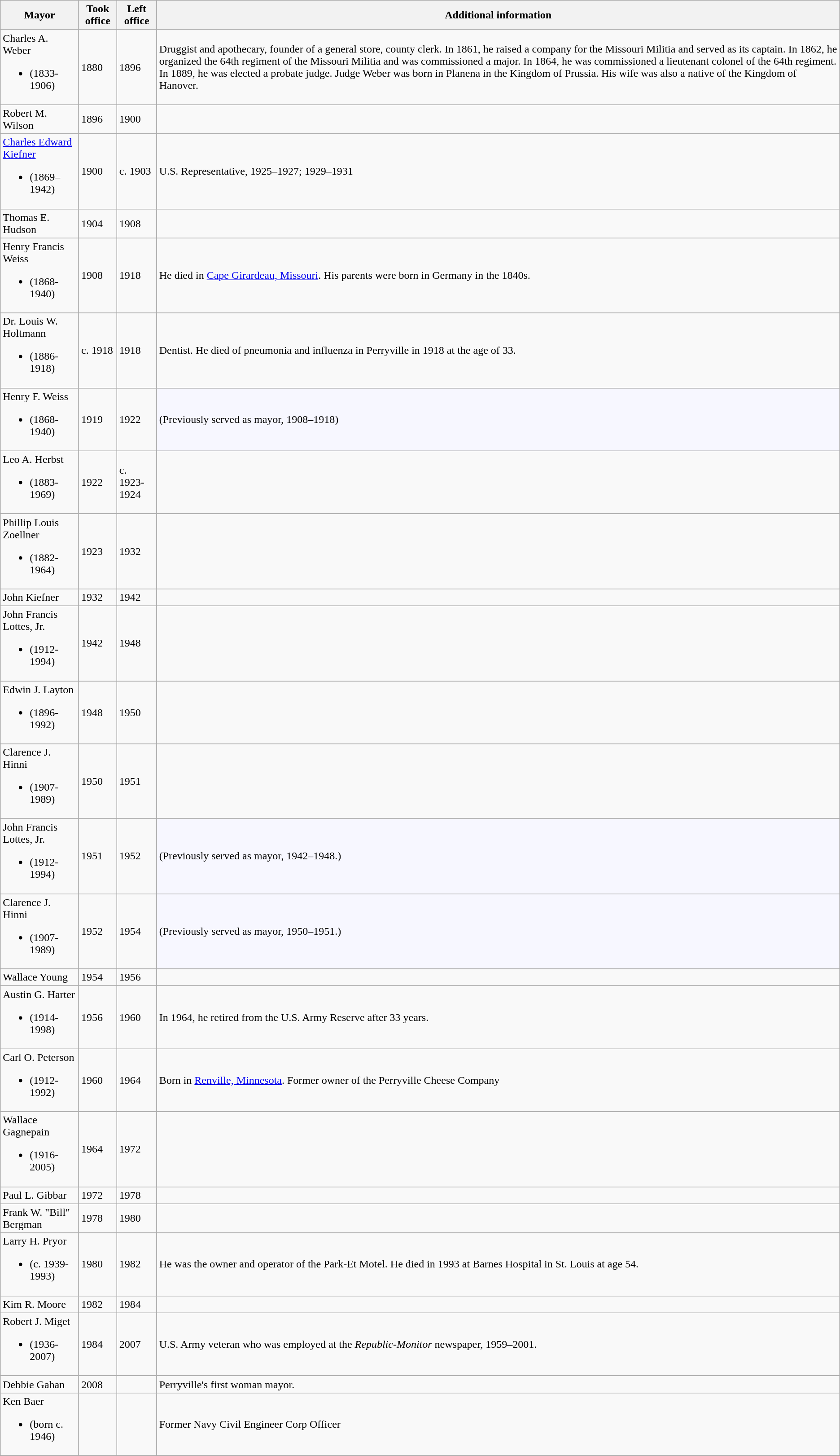<table class="wikitable sortable">
<tr>
<th>Mayor</th>
<th>Took office</th>
<th>Left office</th>
<th>Additional information</th>
</tr>
<tr>
<td>Charles A. Weber<br><ul><li>(1833-1906)</li></ul></td>
<td>1880</td>
<td>1896</td>
<td>Druggist and apothecary, founder of a general store, county clerk.  In 1861, he raised a company for the Missouri Militia and served as its captain.  In 1862, he organized the 64th regiment of the Missouri Militia and was commissioned a major.  In 1864, he was commissioned a lieutenant colonel of the 64th regiment.  In 1889, he was elected a probate judge.  Judge Weber was born in Planena in the Kingdom of Prussia.  His wife was also a native of the Kingdom of Hanover.</td>
</tr>
<tr>
<td>Robert M. Wilson</td>
<td>1896</td>
<td>1900</td>
<td></td>
</tr>
<tr>
<td><a href='#'>Charles Edward Kiefner</a><br><ul><li>(1869–1942)</li></ul></td>
<td>1900</td>
<td>c. 1903</td>
<td>U.S. Representative, 1925–1927; 1929–1931</td>
</tr>
<tr>
<td>Thomas E. Hudson</td>
<td>1904</td>
<td>1908</td>
<td></td>
</tr>
<tr>
<td>Henry Francis Weiss<br><ul><li>(1868-1940)</li></ul></td>
<td>1908</td>
<td>1918</td>
<td>He died in <a href='#'>Cape Girardeau, Missouri</a>.  His parents were born in Germany in the 1840s.</td>
</tr>
<tr>
<td>Dr. Louis W. Holtmann<br><ul><li>(1886-1918)</li></ul></td>
<td>c. 1918</td>
<td>1918</td>
<td>Dentist.  He died of pneumonia and influenza in Perryville in 1918 at the age of 33.</td>
</tr>
<tr>
<td>Henry F. Weiss<br><ul><li>(1868-1940)</li></ul></td>
<td>1919</td>
<td>1922</td>
<td bgcolor=#f7f7ff>(Previously served as mayor, 1908–1918)</td>
</tr>
<tr>
<td>Leo A. Herbst<br><ul><li>(1883-1969)</li></ul></td>
<td>1922</td>
<td>c. 1923-1924</td>
<td></td>
</tr>
<tr>
<td>Phillip Louis Zoellner<br><ul><li>(1882-1964)</li></ul></td>
<td>1923</td>
<td>1932</td>
<td></td>
</tr>
<tr>
<td>John Kiefner</td>
<td>1932</td>
<td>1942</td>
<td></td>
</tr>
<tr>
<td>John Francis Lottes, Jr.<br><ul><li>(1912-1994)</li></ul></td>
<td>1942</td>
<td>1948</td>
<td></td>
</tr>
<tr>
<td>Edwin J. Layton<br><ul><li>(1896-1992)</li></ul></td>
<td>1948</td>
<td>1950</td>
<td></td>
</tr>
<tr>
<td>Clarence J. Hinni<br><ul><li>(1907-1989)</li></ul></td>
<td>1950</td>
<td>1951</td>
<td></td>
</tr>
<tr>
<td>John Francis Lottes, Jr.<br><ul><li>(1912-1994)</li></ul></td>
<td>1951</td>
<td>1952</td>
<td bgcolor=#f7f7ff>(Previously served as mayor, 1942–1948.)</td>
</tr>
<tr>
<td>Clarence J. Hinni<br><ul><li>(1907-1989)</li></ul></td>
<td>1952</td>
<td>1954</td>
<td bgcolor=#f7f7ff>(Previously served as mayor, 1950–1951.)</td>
</tr>
<tr>
<td>Wallace Young</td>
<td>1954</td>
<td>1956</td>
<td></td>
</tr>
<tr>
<td>Austin G. Harter<br><ul><li>(1914-1998)</li></ul></td>
<td>1956</td>
<td>1960</td>
<td>In 1964, he retired from the U.S. Army Reserve after 33 years.</td>
</tr>
<tr>
<td>Carl O. Peterson<br><ul><li>(1912-1992)</li></ul></td>
<td>1960</td>
<td>1964</td>
<td>Born in <a href='#'>Renville, Minnesota</a>.  Former owner of the Perryville Cheese Company</td>
</tr>
<tr>
<td>Wallace Gagnepain<br><ul><li>(1916-2005)</li></ul></td>
<td>1964</td>
<td>1972</td>
<td></td>
</tr>
<tr>
<td>Paul L. Gibbar</td>
<td>1972</td>
<td>1978</td>
<td></td>
</tr>
<tr>
<td>Frank W. "Bill" Bergman</td>
<td>1978</td>
<td>1980</td>
<td></td>
</tr>
<tr>
<td>Larry H. Pryor<br><ul><li>(c. 1939-1993)</li></ul></td>
<td>1980</td>
<td>1982</td>
<td>He was the owner and operator of the Park-Et Motel.  He died in 1993 at Barnes Hospital in St. Louis at age 54.</td>
</tr>
<tr>
<td>Kim R. Moore</td>
<td>1982</td>
<td>1984</td>
<td></td>
</tr>
<tr>
<td>Robert J. Miget<br><ul><li>(1936-2007)</li></ul></td>
<td>1984</td>
<td>2007</td>
<td>U.S. Army veteran who was employed at the <em>Republic-Monitor</em> newspaper, 1959–2001.</td>
</tr>
<tr>
<td>Debbie Gahan</td>
<td>2008</td>
<td></td>
<td>Perryville's first woman mayor.</td>
</tr>
<tr>
<td>Ken Baer<br><ul><li>(born c. 1946)</li></ul></td>
<td></td>
<td></td>
<td>Former Navy Civil Engineer Corp Officer</td>
</tr>
<tr>
</tr>
</table>
